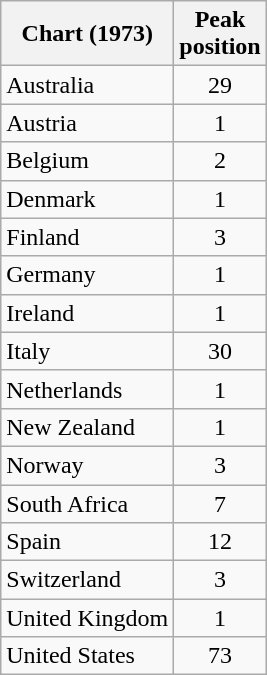<table class="wikitable">
<tr>
<th>Chart (1973)</th>
<th>Peak<br>position</th>
</tr>
<tr>
<td>Australia</td>
<td style="text-align:center;">29</td>
</tr>
<tr>
<td>Austria</td>
<td style="text-align:center;">1</td>
</tr>
<tr>
<td>Belgium</td>
<td style="text-align:center;">2</td>
</tr>
<tr>
<td>Denmark</td>
<td style="text-align:center;">1</td>
</tr>
<tr>
<td>Finland</td>
<td style="text-align:center;">3</td>
</tr>
<tr>
<td>Germany</td>
<td style="text-align:center;">1</td>
</tr>
<tr>
<td>Ireland</td>
<td style="text-align:center;">1</td>
</tr>
<tr>
<td>Italy</td>
<td style="text-align:center;">30</td>
</tr>
<tr>
<td>Netherlands</td>
<td style="text-align:center;">1</td>
</tr>
<tr>
<td>New Zealand</td>
<td style="text-align:center;">1</td>
</tr>
<tr>
<td>Norway</td>
<td style="text-align:center;">3</td>
</tr>
<tr>
<td>South Africa</td>
<td style="text-align:center;">7</td>
</tr>
<tr>
<td>Spain</td>
<td style="text-align:center;">12</td>
</tr>
<tr>
<td>Switzerland</td>
<td style="text-align:center;">3</td>
</tr>
<tr>
<td>United Kingdom</td>
<td style="text-align:center;">1</td>
</tr>
<tr>
<td>United States</td>
<td style="text-align:center;">73</td>
</tr>
</table>
